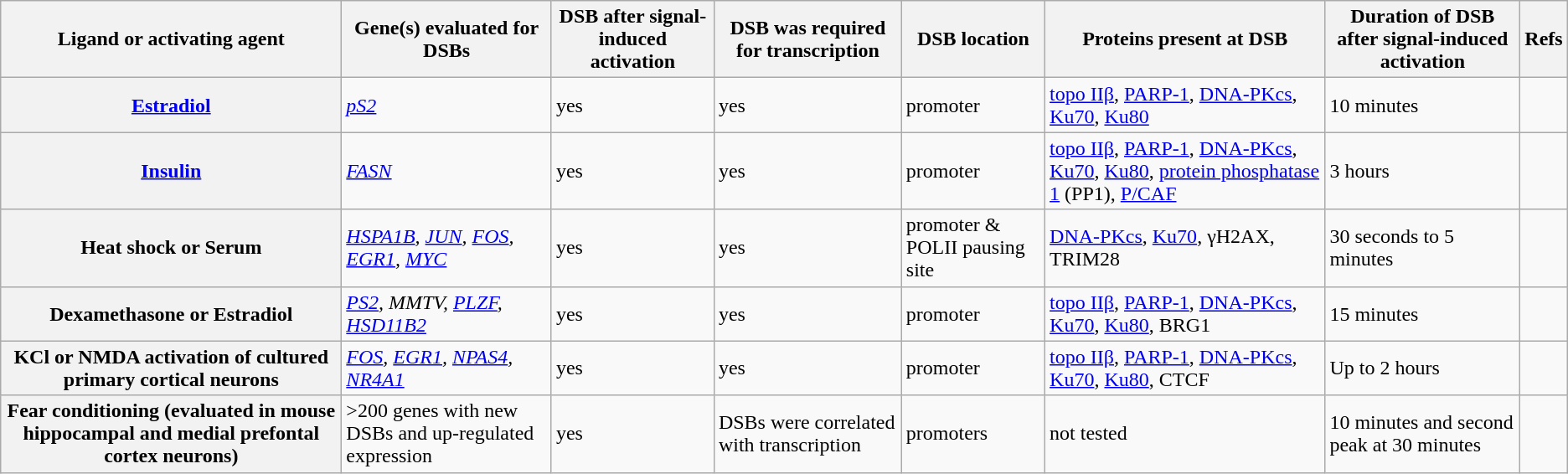<table class="wikitable sortable">
<tr>
<th>Ligand or activating agent</th>
<th>Gene(s) evaluated for DSBs</th>
<th>DSB after signal-induced activation</th>
<th>DSB was required for transcription</th>
<th>DSB location</th>
<th>Proteins present at DSB</th>
<th>Duration of DSB after signal-induced activation</th>
<th>Refs</th>
</tr>
<tr>
<th><a href='#'>Estradiol</a></th>
<td><em><a href='#'>pS2</a></em></td>
<td>yes</td>
<td>yes</td>
<td>promoter</td>
<td><a href='#'>topo IIβ</a>, <a href='#'>PARP-1</a>, <a href='#'>DNA-PKcs</a>, <a href='#'>Ku70</a>, <a href='#'>Ku80</a></td>
<td>10 minutes</td>
<td></td>
</tr>
<tr>
<th><a href='#'>Insulin</a></th>
<td><em><a href='#'>FASN</a></em></td>
<td>yes</td>
<td>yes</td>
<td>promoter</td>
<td><a href='#'>topo IIβ</a>, <a href='#'>PARP-1</a>, <a href='#'>DNA-PKcs</a>, <a href='#'>Ku70</a>, <a href='#'>Ku80</a>, <a href='#'>protein phosphatase 1</a> (PP1), <a href='#'>P/CAF</a></td>
<td>3 hours</td>
<td></td>
</tr>
<tr>
<th>Heat shock or Serum</th>
<td><em><a href='#'>HSPA1B</a>, <a href='#'>JUN</a>, <a href='#'>FOS</a>, <a href='#'>EGR1</a>, <a href='#'>MYC</a></em></td>
<td>yes</td>
<td>yes</td>
<td>promoter & POLII pausing site</td>
<td><a href='#'>DNA-PKcs</a>, <a href='#'>Ku70</a>,  γH2AX, TRIM28</td>
<td>30 seconds to 5 minutes</td>
<td></td>
</tr>
<tr>
<th>Dexamethasone or Estradiol</th>
<td><em><a href='#'>PS2</a>, MMTV, <a href='#'>PLZF</a>, <a href='#'>HSD11B2</a></em></td>
<td>yes</td>
<td>yes</td>
<td>promoter</td>
<td><a href='#'>topo IIβ</a>, <a href='#'>PARP-1</a>, <a href='#'>DNA-PKcs</a>, <a href='#'>Ku70</a>, <a href='#'>Ku80</a>, BRG1</td>
<td>15 minutes</td>
<td></td>
</tr>
<tr>
<th>KCl or  NMDA activation of cultured primary cortical neurons</th>
<td><em><a href='#'>FOS</a>, <a href='#'>EGR1</a>, <a href='#'>NPAS4</a>, <a href='#'>NR4A1</a></em></td>
<td>yes</td>
<td>yes</td>
<td>promoter</td>
<td><a href='#'>topo IIβ</a>, <a href='#'>PARP-1</a>, <a href='#'>DNA-PKcs</a>, <a href='#'>Ku70</a>, <a href='#'>Ku80</a>, CTCF</td>
<td>Up to 2 hours</td>
<td></td>
</tr>
<tr>
<th>Fear conditioning (evaluated in mouse hippocampal and medial prefontal cortex neurons)</th>
<td>>200 genes with new DSBs and up-regulated expression</td>
<td>yes</td>
<td>DSBs were correlated with transcription</td>
<td>promoters</td>
<td>not tested</td>
<td>10 minutes and second peak at 30 minutes</td>
<td></td>
</tr>
</table>
